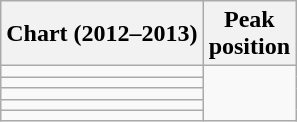<table class="wikitable sortable">
<tr>
<th align="left">Chart (2012–2013)</th>
<th align="center">Peak<br>position</th>
</tr>
<tr>
<td></td>
</tr>
<tr>
<td></td>
</tr>
<tr>
<td></td>
</tr>
<tr>
<td></td>
</tr>
<tr>
<td></td>
</tr>
</table>
